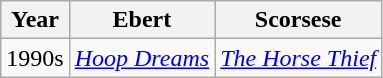<table class="wikitable">
<tr>
<th scope="col">Year</th>
<th scope="col">Ebert</th>
<th scope="col">Scorsese</th>
</tr>
<tr>
<td scope="row">1990s</td>
<td><em><a href='#'>Hoop Dreams</a></em></td>
<td><em><a href='#'>The Horse Thief</a></em></td>
</tr>
</table>
